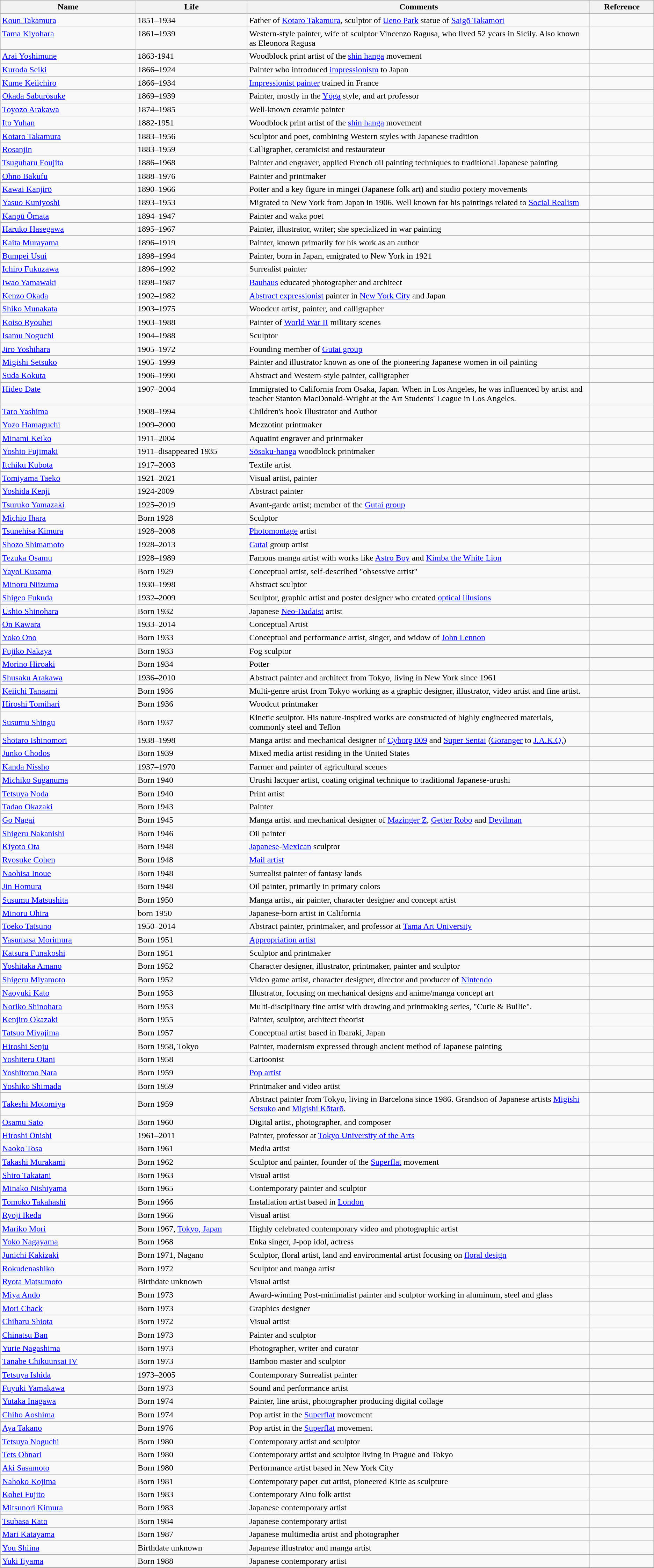<table class=wikitable>
<tr>
<th style="width:17%;">Name</th>
<th style="width:14%;">Life</th>
<th style="width:43%;">Comments</th>
<th style="width:8%;">Reference</th>
</tr>
<tr valign=top>
<td><a href='#'>Koun Takamura</a></td>
<td>1851–1934</td>
<td>Father of <a href='#'>Kotaro Takamura</a>, sculptor of <a href='#'>Ueno Park</a> statue of <a href='#'>Saigō Takamori</a></td>
<td></td>
</tr>
<tr valign=top>
<td><a href='#'>Tama Kiyohara</a></td>
<td>1861–1939</td>
<td>Western-style painter, wife of sculptor Vincenzo Ragusa, who lived 52 years in Sicily. Also known as Eleonora Ragusa</td>
<td></td>
</tr>
<tr valign=top>
<td><a href='#'>Arai Yoshimune</a></td>
<td>1863-1941</td>
<td>Woodblock print artist of the <a href='#'>shin hanga</a> movement</td>
<td></td>
</tr>
<tr valign=top>
<td><a href='#'>Kuroda Seiki</a></td>
<td>1866–1924</td>
<td>Painter who introduced <a href='#'>impressionism</a> to Japan</td>
<td></td>
</tr>
<tr valign=top>
<td><a href='#'>Kume Keiichiro</a></td>
<td>1866–1934</td>
<td><a href='#'>Impressionist painter</a> trained in France</td>
<td></td>
</tr>
<tr valign=top>
<td><a href='#'>Okada Saburōsuke</a></td>
<td>1869–1939</td>
<td>Painter, mostly in the <a href='#'>Yōga</a> style, and art professor</td>
<td></td>
</tr>
<tr valign=top>
<td><a href='#'>Toyozo Arakawa</a></td>
<td>1874–1985</td>
<td>Well-known ceramic painter</td>
<td></td>
</tr>
<tr valign=top>
<td><a href='#'>Ito Yuhan</a></td>
<td>1882-1951</td>
<td>Woodblock print artist of the <a href='#'>shin hanga</a> movement</td>
<td></td>
</tr>
<tr valign=top>
<td><a href='#'>Kotaro Takamura</a></td>
<td>1883–1956</td>
<td>Sculptor and poet, combining Western styles with Japanese tradition</td>
<td></td>
</tr>
<tr valign=top>
<td><a href='#'>Rosanjin</a></td>
<td>1883–1959</td>
<td>Calligrapher, ceramicist and restaurateur</td>
<td></td>
</tr>
<tr valign=top>
<td><a href='#'>Tsuguharu Foujita</a></td>
<td>1886–1968</td>
<td>Painter and engraver, applied French oil painting techniques to traditional Japanese painting</td>
<td></td>
</tr>
<tr valign=top>
<td><a href='#'>Ohno Bakufu</a></td>
<td>1888–1976</td>
<td>Painter and printmaker</td>
<td></td>
</tr>
<tr valign=top>
<td><a href='#'>Kawai Kanjirō</a></td>
<td>1890–1966</td>
<td>Potter and a key figure in mingei (Japanese folk art) and studio pottery movements</td>
<td></td>
</tr>
<tr valign=top>
<td><a href='#'>Yasuo Kuniyoshi</a></td>
<td>1893–1953</td>
<td>Migrated to New York from Japan in 1906. Well known for his paintings related to <a href='#'>Social Realism</a></td>
<td></td>
</tr>
<tr valign=top>
<td><a href='#'>Kanpū Ōmata</a></td>
<td>1894–1947</td>
<td>Painter and waka poet</td>
<td></td>
</tr>
<tr>
<td><a href='#'>Haruko Hasegawa</a></td>
<td>1895–1967</td>
<td>Painter, illustrator, writer; she specialized in war painting</td>
<td></td>
</tr>
<tr valign=top>
<td><a href='#'>Kaita Murayama</a></td>
<td>1896–1919</td>
<td>Painter, known primarily for his work as an author</td>
<td></td>
</tr>
<tr valign=top>
<td><a href='#'>Bumpei Usui</a></td>
<td>1898–1994</td>
<td>Painter, born in Japan, emigrated to New York in 1921</td>
<td></td>
</tr>
<tr>
<td><a href='#'>Ichiro Fukuzawa</a></td>
<td>1896–1992</td>
<td>Surrealist painter</td>
<td></td>
</tr>
<tr valign=top>
<td><a href='#'>Iwao Yamawaki</a></td>
<td>1898–1987</td>
<td><a href='#'>Bauhaus</a> educated photographer and architect</td>
<td></td>
</tr>
<tr valign=top>
<td><a href='#'>Kenzo Okada</a></td>
<td>1902–1982</td>
<td><a href='#'>Abstract expressionist</a> painter in <a href='#'>New York City</a> and Japan</td>
<td></td>
</tr>
<tr valign=top>
<td><a href='#'>Shiko Munakata</a></td>
<td>1903–1975</td>
<td>Woodcut artist, painter, and calligrapher</td>
<td></td>
</tr>
<tr valign=top>
<td><a href='#'>Koiso Ryouhei</a></td>
<td>1903–1988</td>
<td>Painter of <a href='#'>World War II</a> military scenes</td>
<td></td>
</tr>
<tr valign=top>
<td><a href='#'>Isamu Noguchi</a></td>
<td>1904–1988</td>
<td>Sculptor</td>
<td></td>
</tr>
<tr valign=top>
<td><a href='#'>Jiro Yoshihara</a></td>
<td>1905–1972</td>
<td>Founding member of <a href='#'>Gutai group</a></td>
<td></td>
</tr>
<tr>
<td><a href='#'>Migishi Setsuko</a></td>
<td>1905–1999</td>
<td>Painter and illustrator known as one of the pioneering Japanese women in oil painting</td>
<td></td>
</tr>
<tr valign=top>
<td><a href='#'>Suda Kokuta</a></td>
<td>1906–1990</td>
<td>Abstract and Western-style painter, calligrapher</td>
<td></td>
</tr>
<tr valign=top>
<td><a href='#'>Hideo Date</a></td>
<td>1907–2004</td>
<td>Immigrated to California from Osaka, Japan.  When in Los Angeles, he was influenced by artist and teacher Stanton MacDonald-Wright at the Art Students' League in Los Angeles.</td>
<td></td>
</tr>
<tr valign=top>
<td><a href='#'>Taro Yashima</a></td>
<td>1908–1994</td>
<td>Children's book Illustrator and Author</td>
<td></td>
</tr>
<tr>
<td><a href='#'>Yozo Hamaguchi</a></td>
<td>1909–2000</td>
<td>Mezzotint printmaker</td>
<td></td>
</tr>
<tr valign=top>
<td><a href='#'>Minami Keiko</a></td>
<td>1911–2004</td>
<td>Aquatint engraver and printmaker</td>
<td></td>
</tr>
<tr valign=top>
<td><a href='#'>Yoshio Fujimaki</a></td>
<td>1911–disappeared 1935</td>
<td><a href='#'>Sōsaku-hanga</a> woodblock printmaker</td>
<td></td>
</tr>
<tr valign=top>
<td><a href='#'>Itchiku Kubota</a></td>
<td>1917–2003</td>
<td>Textile artist</td>
<td></td>
</tr>
<tr valign=top>
<td><a href='#'>Tomiyama Taeko</a></td>
<td>1921–2021</td>
<td>Visual artist, painter</td>
<td></td>
</tr>
<tr valign="top">
<td><a href='#'>Yoshida Kenji</a></td>
<td>1924-2009</td>
<td>Abstract painter</td>
<td></td>
</tr>
<tr>
<td><a href='#'>Tsuruko Yamazaki</a></td>
<td>1925–2019</td>
<td>Avant-garde artist; member of the <a href='#'>Gutai group</a></td>
<td></td>
</tr>
<tr valign=top>
<td><a href='#'>Michio Ihara</a></td>
<td>Born 1928</td>
<td>Sculptor</td>
<td></td>
</tr>
<tr valign=top>
<td><a href='#'>Tsunehisa Kimura</a></td>
<td>1928–2008</td>
<td><a href='#'>Photomontage</a> artist</td>
<td></td>
</tr>
<tr valign=top>
<td><a href='#'>Shozo Shimamoto</a></td>
<td>1928–2013</td>
<td><a href='#'>Gutai</a> group artist</td>
<td></td>
</tr>
<tr valign=top>
<td><a href='#'>Tezuka Osamu</a></td>
<td>1928–1989</td>
<td>Famous manga artist with works like <a href='#'>Astro Boy</a> and <a href='#'>Kimba the White Lion</a></td>
<td></td>
</tr>
<tr valign=top>
<td><a href='#'>Yayoi Kusama</a></td>
<td>Born 1929</td>
<td>Conceptual artist, self-described "obsessive artist"</td>
<td></td>
</tr>
<tr valign=top>
<td><a href='#'>Minoru Niizuma</a></td>
<td>1930–1998</td>
<td>Abstract sculptor</td>
<td></td>
</tr>
<tr valign=top>
<td><a href='#'>Shigeo Fukuda</a></td>
<td>1932–2009</td>
<td>Sculptor, graphic artist and poster designer who created <a href='#'>optical illusions</a></td>
<td></td>
</tr>
<tr>
<td><a href='#'>Ushio Shinohara</a></td>
<td>Born 1932</td>
<td>Japanese <a href='#'>Neo-Dadaist</a> artist</td>
<td></td>
</tr>
<tr valign=top>
<td><a href='#'>On Kawara</a></td>
<td>1933–2014</td>
<td>Conceptual Artist</td>
<td></td>
</tr>
<tr valign=top>
<td><a href='#'>Yoko Ono</a></td>
<td>Born 1933</td>
<td>Conceptual and performance artist, singer, and widow of <a href='#'>John Lennon</a></td>
<td></td>
</tr>
<tr valign=top>
<td><a href='#'>Fujiko Nakaya</a></td>
<td>Born 1933</td>
<td>Fog sculptor</td>
<td></td>
</tr>
<tr valign=top>
<td><a href='#'>Morino Hiroaki</a></td>
<td>Born 1934</td>
<td>Potter</td>
<td></td>
</tr>
<tr valign=top>
<td><a href='#'>Shusaku Arakawa</a></td>
<td>1936–2010</td>
<td>Abstract painter and architect from Tokyo, living in New York since 1961</td>
<td></td>
</tr>
<tr valign=top>
<td><a href='#'>Keiichi Tanaami</a></td>
<td>Born 1936</td>
<td>Multi-genre artist from Tokyo working as a graphic designer, illustrator, video artist and fine artist.</td>
<td></td>
</tr>
<tr valign=top>
<td><a href='#'>Hiroshi Tomihari</a></td>
<td>Born 1936</td>
<td>Woodcut printmaker</td>
<td></td>
</tr>
<tr>
<td><a href='#'>Susumu Shingu</a></td>
<td>Born 1937</td>
<td>Kinetic sculptor. His nature-inspired works are constructed of highly engineered materials, commonly steel and Teflon</td>
<td></td>
</tr>
<tr valign="top">
<td><a href='#'>Shotaro Ishinomori</a></td>
<td>1938–1998</td>
<td>Manga artist and mechanical designer of <a href='#'>Cyborg 009</a> and <a href='#'>Super Sentai</a> (<a href='#'>Goranger</a> to <a href='#'>J.A.K.Q.</a>)</td>
<td></td>
</tr>
<tr valign=top>
<td><a href='#'>Junko Chodos</a></td>
<td>Born 1939</td>
<td>Mixed media artist residing in the United States</td>
<td></td>
</tr>
<tr valign=top>
<td><a href='#'>Kanda Nissho</a></td>
<td>1937–1970</td>
<td>Farmer and painter of agricultural scenes</td>
<td></td>
</tr>
<tr valign=top>
<td><a href='#'>Michiko Suganuma</a></td>
<td>Born 1940</td>
<td>Urushi lacquer artist, coating original technique to traditional Japanese-urushi</td>
<td></td>
</tr>
<tr valign=top>
<td><a href='#'>Tetsuya Noda</a></td>
<td>Born 1940</td>
<td>Print artist</td>
<td></td>
</tr>
<tr>
<td><a href='#'>Tadao Okazaki</a></td>
<td>Born 1943</td>
<td>Painter</td>
<td></td>
</tr>
<tr valign=top>
<td><a href='#'>Go Nagai</a></td>
<td>Born 1945</td>
<td>Manga artist and mechanical designer of <a href='#'>Mazinger Z</a>, <a href='#'>Getter Robo</a> and <a href='#'>Devilman</a></td>
<td></td>
</tr>
<tr valign=top>
<td><a href='#'>Shigeru Nakanishi</a></td>
<td>Born 1946</td>
<td>Oil painter</td>
<td></td>
</tr>
<tr valign=top>
<td><a href='#'>Kiyoto Ota</a></td>
<td>Born 1948</td>
<td><a href='#'>Japanese</a>-<a href='#'>Mexican</a> sculptor</td>
<td></td>
</tr>
<tr valign=top>
<td><a href='#'>Ryosuke Cohen</a></td>
<td>Born 1948</td>
<td><a href='#'>Mail artist</a></td>
<td></td>
</tr>
<tr valign=top>
<td><a href='#'>Naohisa Inoue</a></td>
<td>Born 1948</td>
<td>Surrealist painter of fantasy lands</td>
<td></td>
</tr>
<tr valign=top>
<td><a href='#'>Jin Homura</a></td>
<td>Born 1948</td>
<td>Oil painter, primarily in primary colors</td>
<td></td>
</tr>
<tr valign=top>
<td><a href='#'>Susumu Matsushita</a></td>
<td>Born 1950</td>
<td>Manga artist, air painter, character designer and concept artist</td>
<td></td>
</tr>
<tr valign=top>
<td><a href='#'>Minoru Ohira</a></td>
<td>born 1950</td>
<td>Japanese-born artist in California</td>
<td></td>
</tr>
<tr valign=top>
<td><a href='#'>Toeko Tatsuno</a></td>
<td>1950–2014</td>
<td>Abstract painter, printmaker, and professor at <a href='#'>Tama Art University</a></td>
<td></td>
</tr>
<tr valign=top>
<td><a href='#'>Yasumasa Morimura</a></td>
<td>Born 1951</td>
<td><a href='#'>Appropriation artist</a></td>
<td></td>
</tr>
<tr valign=top>
<td><a href='#'>Katsura Funakoshi</a></td>
<td>Born 1951</td>
<td>Sculptor and printmaker</td>
<td></td>
</tr>
<tr valign=top>
<td><a href='#'>Yoshitaka Amano</a></td>
<td>Born 1952</td>
<td>Character designer, illustrator, printmaker, painter and sculptor</td>
<td></td>
</tr>
<tr valign=top>
<td><a href='#'>Shigeru Miyamoto</a></td>
<td>Born 1952</td>
<td>Video game artist, character designer, director and producer of <a href='#'>Nintendo</a></td>
<td></td>
</tr>
<tr valign=top>
<td><a href='#'>Naoyuki Kato</a></td>
<td>Born 1953</td>
<td>Illustrator, focusing on mechanical designs and anime/manga concept art</td>
<td></td>
</tr>
<tr>
<td><a href='#'>Noriko Shinohara</a></td>
<td>Born 1953</td>
<td>Multi-disciplinary fine artist with drawing and printmaking series, "Cutie & Bullie".</td>
<td></td>
</tr>
<tr valign=top>
<td><a href='#'>Kenjiro Okazaki</a></td>
<td>Born 1955</td>
<td>Painter, sculptor, architect theorist</td>
<td></td>
</tr>
<tr valign=top>
<td><a href='#'>Tatsuo Miyajima</a></td>
<td>Born 1957</td>
<td>Conceptual artist based in Ibaraki, Japan</td>
<td></td>
</tr>
<tr valign=top>
<td><a href='#'>Hiroshi Senju</a></td>
<td>Born 1958, Tokyo</td>
<td>Painter, modernism expressed through ancient method of Japanese painting</td>
<td></td>
</tr>
<tr valign=top>
<td><a href='#'>Yoshiteru Otani</a></td>
<td>Born 1958</td>
<td>Cartoonist</td>
<td></td>
</tr>
<tr valign=top>
<td><a href='#'>Yoshitomo Nara</a></td>
<td>Born 1959</td>
<td><a href='#'>Pop artist</a></td>
<td></td>
</tr>
<tr valign=top>
<td><a href='#'>Yoshiko Shimada</a></td>
<td>Born 1959</td>
<td>Printmaker and video artist</td>
<td></td>
</tr>
<tr>
<td><a href='#'>Takeshi Motomiya</a></td>
<td>Born 1959</td>
<td>Abstract painter from Tokyo, living in Barcelona since 1986. Grandson of Japanese artists <a href='#'>Migishi Setsuko</a> and <a href='#'>Migishi Kōtarō</a>.</td>
<td></td>
</tr>
<tr>
<td><a href='#'>Osamu Sato</a></td>
<td>Born 1960</td>
<td>Digital artist, photographer, and composer</td>
<td></td>
</tr>
<tr valign=top>
<td><a href='#'>Hiroshi Ōnishi</a></td>
<td>1961–2011</td>
<td>Painter, professor at <a href='#'>Tokyo University of the Arts</a></td>
<td></td>
</tr>
<tr valign="top">
<td><a href='#'>Naoko Tosa</a></td>
<td>Born 1961</td>
<td>Media artist</td>
<td></td>
</tr>
<tr valign=top>
<td><a href='#'>Takashi Murakami</a></td>
<td>Born 1962</td>
<td>Sculptor and painter, founder of the <a href='#'>Superflat</a> movement</td>
<td></td>
</tr>
<tr valign=top>
<td><a href='#'>Shiro Takatani</a></td>
<td>Born 1963</td>
<td>Visual artist</td>
<td></td>
</tr>
<tr>
<td><a href='#'>Minako Nishiyama</a></td>
<td>Born 1965</td>
<td>Contemporary painter and sculptor</td>
<td></td>
</tr>
<tr valign=top>
<td><a href='#'>Tomoko Takahashi</a></td>
<td>Born 1966</td>
<td>Installation artist based in <a href='#'>London</a></td>
<td></td>
</tr>
<tr valign=top>
<td><a href='#'>Ryoji Ikeda</a></td>
<td>Born 1966</td>
<td>Visual artist</td>
<td></td>
</tr>
<tr valign=top>
<td><a href='#'>Mariko Mori</a></td>
<td>Born 1967, <a href='#'>Tokyo, Japan</a></td>
<td>Highly celebrated contemporary video and photographic artist</td>
</tr>
<tr valign=top>
<td><a href='#'>Yoko Nagayama</a></td>
<td>Born 1968</td>
<td>Enka singer, J-pop idol, actress</td>
<td></td>
</tr>
<tr valign=top>
<td><a href='#'>Junichi Kakizaki</a></td>
<td>Born 1971, Nagano</td>
<td>Sculptor, floral artist, land and environmental artist focusing on <a href='#'>floral design</a></td>
<td></td>
</tr>
<tr>
<td><a href='#'>Rokudenashiko</a></td>
<td>Born 1972</td>
<td>Sculptor and manga artist</td>
<td></td>
</tr>
<tr valign=top>
<td><a href='#'>Ryota Matsumoto</a></td>
<td>Birthdate unknown</td>
<td>Visual artist</td>
<td></td>
</tr>
<tr valign=top>
<td><a href='#'>Miya Ando</a></td>
<td>Born 1973</td>
<td>Award-winning Post-minimalist painter and sculptor working in aluminum, steel and glass</td>
<td></td>
</tr>
<tr valign=top>
<td><a href='#'>Mori Chack</a></td>
<td>Born 1973</td>
<td>Graphics designer</td>
<td></td>
</tr>
<tr valign=top>
<td><a href='#'>Chiharu Shiota</a></td>
<td>Born 1972</td>
<td>Visual artist</td>
<td></td>
</tr>
<tr valign=top>
<td><a href='#'>Chinatsu Ban</a></td>
<td>Born 1973</td>
<td>Painter and sculptor</td>
<td></td>
</tr>
<tr>
<td><a href='#'>Yurie Nagashima</a></td>
<td>Born 1973</td>
<td>Photographer, writer and curator</td>
<td></td>
</tr>
<tr valign=top>
<td><a href='#'>Tanabe Chikuunsai IV</a></td>
<td>Born 1973</td>
<td>Bamboo master and sculptor</td>
<td></td>
</tr>
<tr>
<td><a href='#'>Tetsuya Ishida</a></td>
<td>1973–2005</td>
<td>Contemporary Surrealist painter</td>
<td></td>
</tr>
<tr valign=top>
<td><a href='#'>Fuyuki Yamakawa</a></td>
<td>Born 1973</td>
<td>Sound and performance artist</td>
<td></td>
</tr>
<tr valign=top>
<td><a href='#'>Yutaka Inagawa</a></td>
<td>Born 1974</td>
<td>Painter, line artist, photographer producing digital collage</td>
<td></td>
</tr>
<tr valign=top>
<td><a href='#'>Chiho Aoshima</a></td>
<td>Born 1974</td>
<td>Pop artist in the <a href='#'>Superflat</a> movement</td>
<td></td>
</tr>
<tr valign=top>
<td><a href='#'>Aya Takano</a></td>
<td>Born 1976</td>
<td>Pop artist in the <a href='#'>Superflat</a> movement</td>
<td></td>
</tr>
<tr valign=top>
<td><a href='#'>Tetsuya Noguchi</a></td>
<td>Born 1980</td>
<td>Contemporary artist and sculptor</td>
<td></td>
</tr>
<tr valign=top>
<td><a href='#'>Tets Ohnari</a></td>
<td>Born 1980</td>
<td>Contemporary artist and sculptor living in Prague and Tokyo</td>
<td></td>
</tr>
<tr valign=top>
<td><a href='#'>Aki Sasamoto</a></td>
<td>Born 1980</td>
<td>Performance artist based in New York City</td>
<td></td>
</tr>
<tr valign=top>
<td><a href='#'>Nahoko Kojima</a></td>
<td>Born 1981</td>
<td>Contemporary paper cut artist, pioneered Kirie as sculpture</td>
<td></td>
</tr>
<tr>
<td><a href='#'>Kohei Fujito</a></td>
<td>Born 1983</td>
<td>Contemporary Ainu folk artist</td>
<td></td>
</tr>
<tr>
<td><a href='#'>Mitsunori Kimura</a></td>
<td>Born 1983</td>
<td>Japanese contemporary artist</td>
<td></td>
</tr>
<tr valign=top>
<td><a href='#'>Tsubasa Kato</a></td>
<td>Born 1984</td>
<td>Japanese contemporary artist</td>
<td></td>
</tr>
<tr valign=top>
<td><a href='#'>Mari Katayama</a></td>
<td>Born 1987</td>
<td>Japanese multimedia artist and photographer</td>
<td></td>
</tr>
<tr valign=top>
<td><a href='#'>You Shiina</a></td>
<td>Birthdate unknown</td>
<td>Japanese illustrator and manga artist</td>
<td></td>
</tr>
<tr>
<td><a href='#'>Yuki Iiyama</a></td>
<td>Born 1988</td>
<td>Japanese contemporary artist</td>
<td></td>
</tr>
</table>
